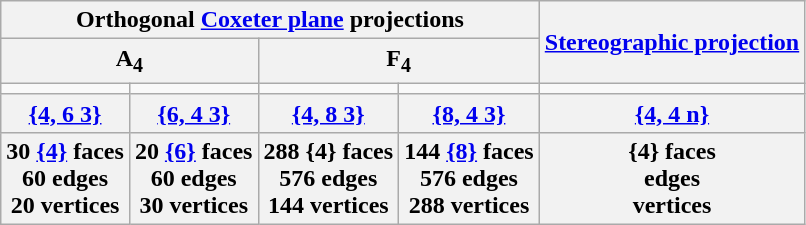<table class=wikitable>
<tr>
<th colspan=4>Orthogonal <a href='#'>Coxeter plane</a> projections</th>
<th rowspan=2><a href='#'>Stereographic projection</a></th>
</tr>
<tr>
<th colspan=2>A<sub>4</sub></th>
<th colspan=2>F<sub>4</sub></th>
</tr>
<tr>
<td></td>
<td></td>
<td></td>
<td></td>
<td></td>
</tr>
<tr>
<th><a href='#'>{4, 6  3}</a></th>
<th><a href='#'>{6, 4  3}</a></th>
<th><a href='#'>{4, 8  3}</a></th>
<th><a href='#'>{8, 4  3}</a></th>
<th><a href='#'>{4, 4  n}</a></th>
</tr>
<tr>
<th>30 <a href='#'>{4}</a> faces<br>60 edges<br>20 vertices</th>
<th>20 <a href='#'>{6}</a> faces<br>60 edges<br>30 vertices</th>
<th>288 {4} faces<br>576 edges<br>144 vertices</th>
<th>144 <a href='#'>{8}</a> faces<br>576 edges<br>288 vertices</th>
<th> {4} faces<br> edges<br> vertices</th>
</tr>
</table>
